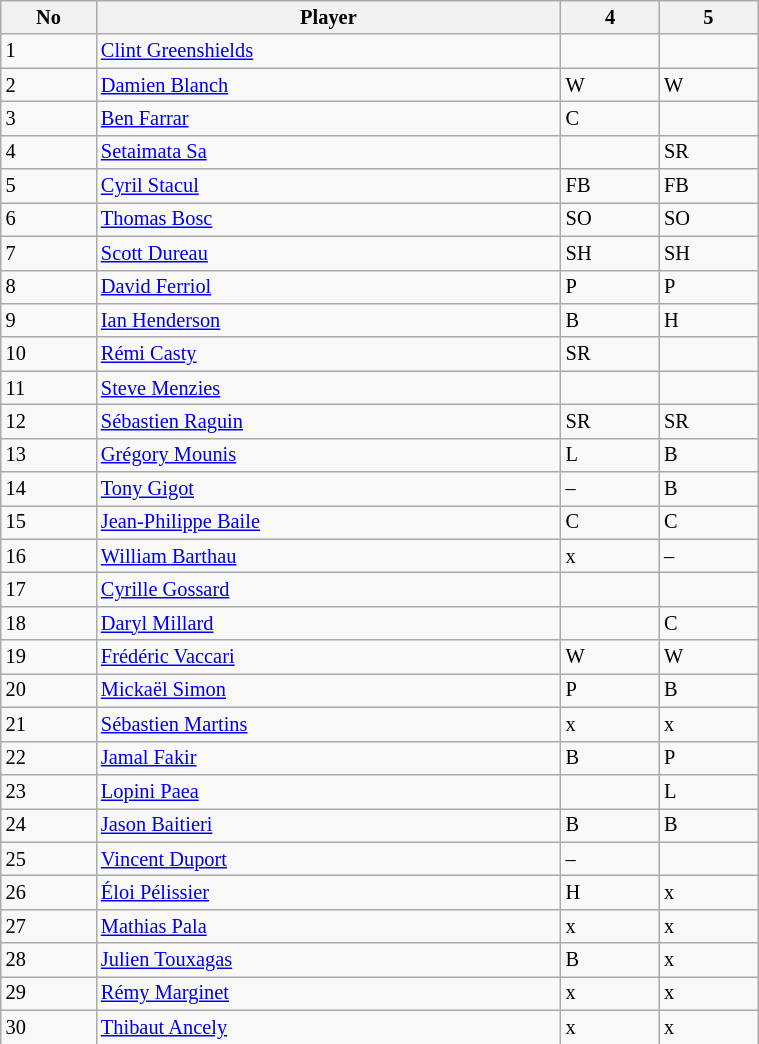<table class="wikitable"  style="font-size:85%; width:40%;">
<tr>
<th>No</th>
<th>Player</th>
<th>4</th>
<th>5</th>
</tr>
<tr>
<td>1</td>
<td><a href='#'>Clint Greenshields</a></td>
<td></td>
<td></td>
</tr>
<tr>
<td>2</td>
<td><a href='#'>Damien Blanch</a></td>
<td>W</td>
<td>W</td>
</tr>
<tr>
<td>3</td>
<td><a href='#'>Ben Farrar</a></td>
<td>C</td>
<td></td>
</tr>
<tr>
<td>4</td>
<td><a href='#'>Setaimata Sa</a></td>
<td></td>
<td>SR</td>
</tr>
<tr>
<td>5</td>
<td><a href='#'>Cyril Stacul</a></td>
<td>FB</td>
<td>FB</td>
</tr>
<tr>
<td>6</td>
<td><a href='#'>Thomas Bosc</a></td>
<td>SO</td>
<td>SO</td>
</tr>
<tr>
<td>7</td>
<td><a href='#'>Scott Dureau</a></td>
<td>SH</td>
<td>SH</td>
</tr>
<tr>
<td>8</td>
<td><a href='#'>David Ferriol</a></td>
<td>P</td>
<td>P</td>
</tr>
<tr>
<td>9</td>
<td><a href='#'>Ian Henderson</a></td>
<td>B</td>
<td>H</td>
</tr>
<tr>
<td>10</td>
<td><a href='#'>Rémi Casty</a></td>
<td>SR</td>
<td></td>
</tr>
<tr>
<td>11</td>
<td><a href='#'>Steve Menzies</a></td>
<td></td>
<td></td>
</tr>
<tr>
<td>12</td>
<td><a href='#'>Sébastien Raguin</a></td>
<td>SR</td>
<td>SR</td>
</tr>
<tr>
<td>13</td>
<td><a href='#'>Grégory Mounis</a></td>
<td>L</td>
<td>B</td>
</tr>
<tr>
<td>14</td>
<td><a href='#'>Tony Gigot</a></td>
<td colspan="1">–</td>
<td>B</td>
</tr>
<tr>
<td>15</td>
<td><a href='#'>Jean-Philippe Baile</a></td>
<td>C</td>
<td>C</td>
</tr>
<tr>
<td>16</td>
<td><a href='#'>William Barthau</a></td>
<td>x</td>
<td colspan="1">–</td>
</tr>
<tr>
<td>17</td>
<td><a href='#'>Cyrille Gossard</a></td>
<td></td>
<td></td>
</tr>
<tr>
<td>18</td>
<td><a href='#'>Daryl Millard</a></td>
<td></td>
<td>C</td>
</tr>
<tr>
<td>19</td>
<td><a href='#'>Frédéric Vaccari</a></td>
<td>W</td>
<td>W</td>
</tr>
<tr>
<td>20</td>
<td><a href='#'>Mickaël Simon</a></td>
<td>P</td>
<td>B</td>
</tr>
<tr>
<td>21</td>
<td><a href='#'>Sébastien Martins</a></td>
<td>x</td>
<td>x</td>
</tr>
<tr>
<td>22</td>
<td><a href='#'>Jamal Fakir</a></td>
<td>B</td>
<td>P</td>
</tr>
<tr>
<td>23</td>
<td><a href='#'>Lopini Paea</a></td>
<td></td>
<td>L</td>
</tr>
<tr>
<td>24</td>
<td><a href='#'>Jason Baitieri</a></td>
<td>B</td>
<td>B</td>
</tr>
<tr>
<td>25</td>
<td><a href='#'>Vincent Duport</a></td>
<td colspan="1">–</td>
<td></td>
</tr>
<tr>
<td>26</td>
<td><a href='#'>Éloi Pélissier</a></td>
<td>H</td>
<td>x</td>
</tr>
<tr>
<td>27</td>
<td><a href='#'>Mathias Pala</a></td>
<td>x</td>
<td>x</td>
</tr>
<tr>
<td>28</td>
<td><a href='#'>Julien Touxagas</a></td>
<td>B</td>
<td>x</td>
</tr>
<tr>
<td>29</td>
<td><a href='#'>Rémy Marginet</a></td>
<td>x</td>
<td>x</td>
</tr>
<tr>
<td>30</td>
<td><a href='#'>Thibaut Ancely</a></td>
<td>x</td>
<td>x</td>
</tr>
<tr>
</tr>
</table>
